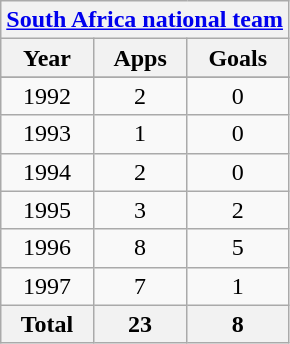<table class="wikitable" style="text-align:center">
<tr>
<th colspan=3><a href='#'>South Africa national team</a></th>
</tr>
<tr>
<th>Year</th>
<th>Apps</th>
<th>Goals</th>
</tr>
<tr>
</tr>
<tr>
<td>1992</td>
<td>2</td>
<td>0</td>
</tr>
<tr>
<td>1993</td>
<td>1</td>
<td>0</td>
</tr>
<tr>
<td>1994</td>
<td>2</td>
<td>0</td>
</tr>
<tr>
<td>1995</td>
<td>3</td>
<td>2</td>
</tr>
<tr>
<td>1996</td>
<td>8</td>
<td>5</td>
</tr>
<tr>
<td>1997</td>
<td>7</td>
<td>1</td>
</tr>
<tr>
<th>Total</th>
<th>23</th>
<th>8</th>
</tr>
</table>
